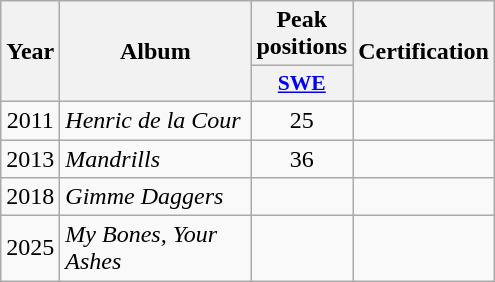<table class="wikitable">
<tr>
<th align="center" rowspan="2" width="10">Year</th>
<th align="center" rowspan="2" width="120">Album</th>
<th align="center" colspan="1" width="20">Peak positions</th>
<th align="center" rowspan="2" width="70">Certification</th>
</tr>
<tr>
<th scope="col" style="width:3em;font-size:90%;"><a href='#'>SWE</a><br></th>
</tr>
<tr>
<td style="text-align:center;">2011</td>
<td><em>Henric de la Cour</em></td>
<td style="text-align:center;">25</td>
<td style="text-align:center;"></td>
</tr>
<tr>
<td style="text-align:center;">2013</td>
<td><em>Mandrills</em></td>
<td style="text-align:center;">36</td>
<td style="text-align:center;"></td>
</tr>
<tr>
<td style="text-align:center;">2018</td>
<td><em>Gimme Daggers</em></td>
<td style="text-align:center;"></td>
<td style="text-align:center;"></td>
</tr>
<tr>
<td>2025</td>
<td><em>My Bones, Your Ashes</em></td>
<td></td>
<td></td>
</tr>
</table>
